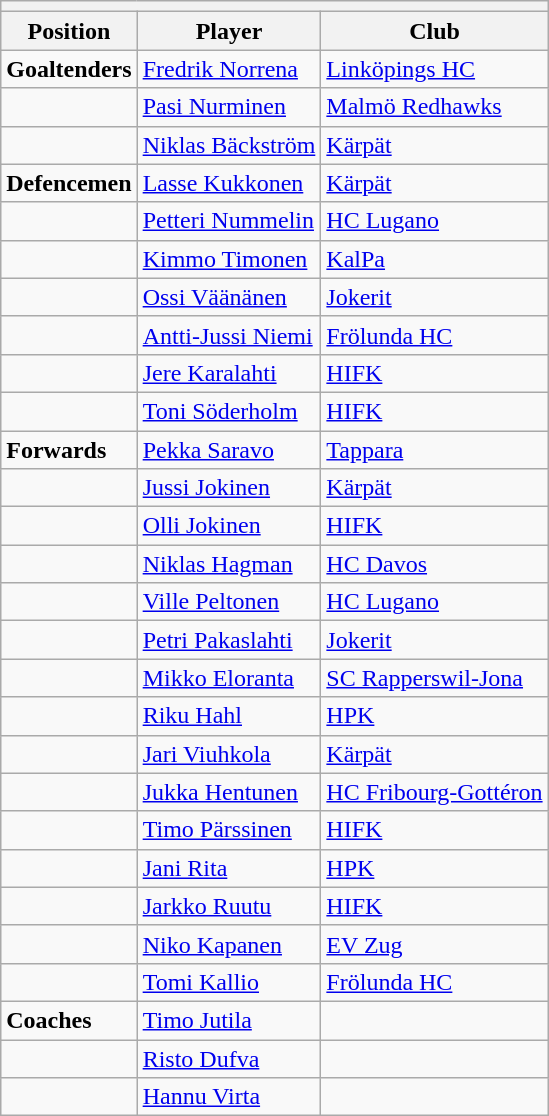<table class=wikitable>
<tr>
<th colspan="7"></th>
</tr>
<tr>
<th>Position</th>
<th>Player</th>
<th>Club</th>
</tr>
<tr>
<td><strong>Goaltenders</strong></td>
<td><a href='#'>Fredrik Norrena</a></td>
<td><a href='#'>Linköpings HC</a></td>
</tr>
<tr>
<td></td>
<td><a href='#'>Pasi Nurminen</a></td>
<td><a href='#'>Malmö Redhawks</a></td>
</tr>
<tr>
<td></td>
<td><a href='#'>Niklas Bäckström</a></td>
<td><a href='#'>Kärpät</a></td>
</tr>
<tr>
<td><strong>Defencemen</strong></td>
<td><a href='#'>Lasse Kukkonen</a></td>
<td><a href='#'>Kärpät</a></td>
</tr>
<tr>
<td></td>
<td><a href='#'>Petteri Nummelin</a></td>
<td><a href='#'>HC Lugano</a></td>
</tr>
<tr>
<td></td>
<td><a href='#'>Kimmo Timonen</a></td>
<td><a href='#'>KalPa</a></td>
</tr>
<tr>
<td></td>
<td><a href='#'>Ossi Väänänen</a></td>
<td><a href='#'>Jokerit</a></td>
</tr>
<tr>
<td></td>
<td><a href='#'>Antti-Jussi Niemi</a></td>
<td><a href='#'>Frölunda HC</a></td>
</tr>
<tr>
<td></td>
<td><a href='#'>Jere Karalahti</a></td>
<td><a href='#'>HIFK</a></td>
</tr>
<tr>
<td></td>
<td><a href='#'>Toni Söderholm</a></td>
<td><a href='#'>HIFK</a></td>
</tr>
<tr>
<td><strong>Forwards</strong></td>
<td><a href='#'>Pekka Saravo</a></td>
<td><a href='#'>Tappara</a></td>
</tr>
<tr>
<td></td>
<td><a href='#'>Jussi Jokinen</a></td>
<td><a href='#'>Kärpät</a></td>
</tr>
<tr>
<td></td>
<td><a href='#'>Olli Jokinen</a></td>
<td><a href='#'>HIFK</a></td>
</tr>
<tr>
<td></td>
<td><a href='#'>Niklas Hagman</a></td>
<td><a href='#'>HC Davos</a></td>
</tr>
<tr>
<td></td>
<td><a href='#'>Ville Peltonen</a></td>
<td><a href='#'>HC Lugano</a></td>
</tr>
<tr>
<td></td>
<td><a href='#'>Petri Pakaslahti</a></td>
<td><a href='#'>Jokerit</a></td>
</tr>
<tr>
<td></td>
<td><a href='#'>Mikko Eloranta</a></td>
<td><a href='#'>SC Rapperswil-Jona</a></td>
</tr>
<tr>
<td></td>
<td><a href='#'>Riku Hahl</a></td>
<td><a href='#'>HPK</a></td>
</tr>
<tr>
<td></td>
<td><a href='#'>Jari Viuhkola</a></td>
<td><a href='#'>Kärpät</a></td>
</tr>
<tr>
<td></td>
<td><a href='#'>Jukka Hentunen</a></td>
<td><a href='#'>HC Fribourg-Gottéron</a></td>
</tr>
<tr>
<td></td>
<td><a href='#'>Timo Pärssinen</a></td>
<td><a href='#'>HIFK</a></td>
</tr>
<tr>
<td></td>
<td><a href='#'>Jani Rita</a></td>
<td><a href='#'>HPK</a></td>
</tr>
<tr>
<td></td>
<td><a href='#'>Jarkko Ruutu</a></td>
<td><a href='#'>HIFK</a></td>
</tr>
<tr>
<td></td>
<td><a href='#'>Niko Kapanen</a></td>
<td><a href='#'>EV Zug</a></td>
</tr>
<tr>
<td></td>
<td><a href='#'>Tomi Kallio</a></td>
<td><a href='#'>Frölunda HC</a></td>
</tr>
<tr>
<td><strong>Coaches</strong></td>
<td><a href='#'>Timo Jutila</a></td>
<td></td>
</tr>
<tr>
<td></td>
<td><a href='#'>Risto Dufva</a></td>
<td></td>
</tr>
<tr>
<td></td>
<td><a href='#'>Hannu Virta</a></td>
<td></td>
</tr>
</table>
